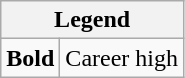<table class="wikitable mw-collapsible mw-collapsed">
<tr>
<th colspan="2">Legend</th>
</tr>
<tr>
<td><strong>Bold</strong></td>
<td>Career high</td>
</tr>
</table>
